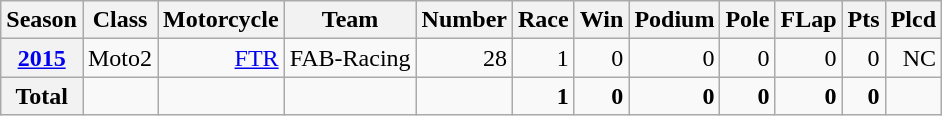<table class="wikitable">
<tr>
<th>Season</th>
<th>Class</th>
<th>Motorcycle</th>
<th>Team</th>
<th>Number</th>
<th>Race</th>
<th>Win</th>
<th>Podium</th>
<th>Pole</th>
<th>FLap</th>
<th>Pts</th>
<th>Plcd</th>
</tr>
<tr align="right">
<th><a href='#'>2015</a></th>
<td>Moto2</td>
<td><a href='#'>FTR</a></td>
<td>FAB-Racing</td>
<td>28</td>
<td>1</td>
<td>0</td>
<td>0</td>
<td>0</td>
<td>0</td>
<td>0</td>
<td>NC</td>
</tr>
<tr align="right">
<th>Total</th>
<td></td>
<td></td>
<td></td>
<td></td>
<td><strong>1</strong></td>
<td><strong>0</strong></td>
<td><strong>0</strong></td>
<td><strong>0</strong></td>
<td><strong>0</strong></td>
<td><strong>0</strong></td>
<td></td>
</tr>
</table>
